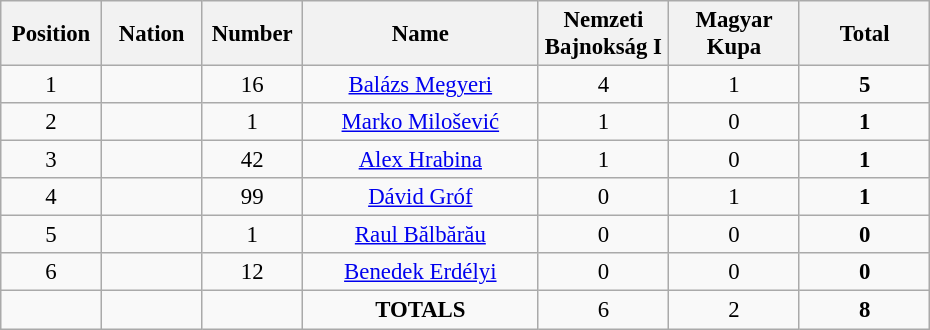<table class="wikitable" style="font-size: 95%; text-align: center;">
<tr>
<th width=60>Position</th>
<th width=60>Nation</th>
<th width=60>Number</th>
<th width=150>Name</th>
<th width=80>Nemzeti Bajnokság I</th>
<th width=80>Magyar Kupa</th>
<th width=80>Total</th>
</tr>
<tr>
<td>1</td>
<td></td>
<td>16</td>
<td><a href='#'>Balázs Megyeri</a></td>
<td>4</td>
<td>1</td>
<td><strong>5</strong></td>
</tr>
<tr>
<td>2</td>
<td></td>
<td>1</td>
<td><a href='#'>Marko Milošević</a></td>
<td>1</td>
<td>0</td>
<td><strong>1</strong></td>
</tr>
<tr>
<td>3</td>
<td></td>
<td>42</td>
<td><a href='#'>Alex Hrabina</a></td>
<td>1</td>
<td>0</td>
<td><strong>1</strong></td>
</tr>
<tr>
<td>4</td>
<td></td>
<td>99</td>
<td><a href='#'>Dávid Gróf</a></td>
<td>0</td>
<td>1</td>
<td><strong>1</strong></td>
</tr>
<tr>
<td>5</td>
<td></td>
<td>1</td>
<td><a href='#'>Raul Bălbărău</a></td>
<td>0</td>
<td>0</td>
<td><strong>0</strong></td>
</tr>
<tr>
<td>6</td>
<td></td>
<td>12</td>
<td><a href='#'>Benedek Erdélyi</a></td>
<td>0</td>
<td>0</td>
<td><strong>0</strong></td>
</tr>
<tr>
<td></td>
<td></td>
<td></td>
<td><strong>TOTALS</strong></td>
<td>6</td>
<td>2</td>
<td><strong>8</strong></td>
</tr>
</table>
